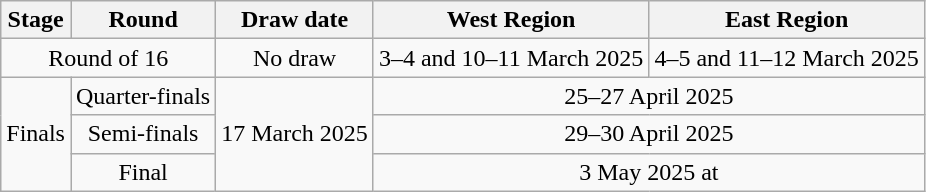<table class="wikitable" style="text-align:center">
<tr>
<th>Stage</th>
<th>Round</th>
<th>Draw date</th>
<th>West Region</th>
<th>East Region</th>
</tr>
<tr>
<td colspan="2">Round of 16</td>
<td>No draw</td>
<td>3–4 and 10–11 March 2025</td>
<td>4–5 and 11–12 March 2025</td>
</tr>
<tr>
<td rowspan=3>Finals</td>
<td>Quarter-finals</td>
<td rowspan=3>17 March 2025</td>
<td colspan=2>25–27 April 2025</td>
</tr>
<tr>
<td>Semi-finals</td>
<td colspan=2>29–30 April 2025</td>
</tr>
<tr>
<td>Final</td>
<td colspan=2>3 May 2025 at </td>
</tr>
</table>
